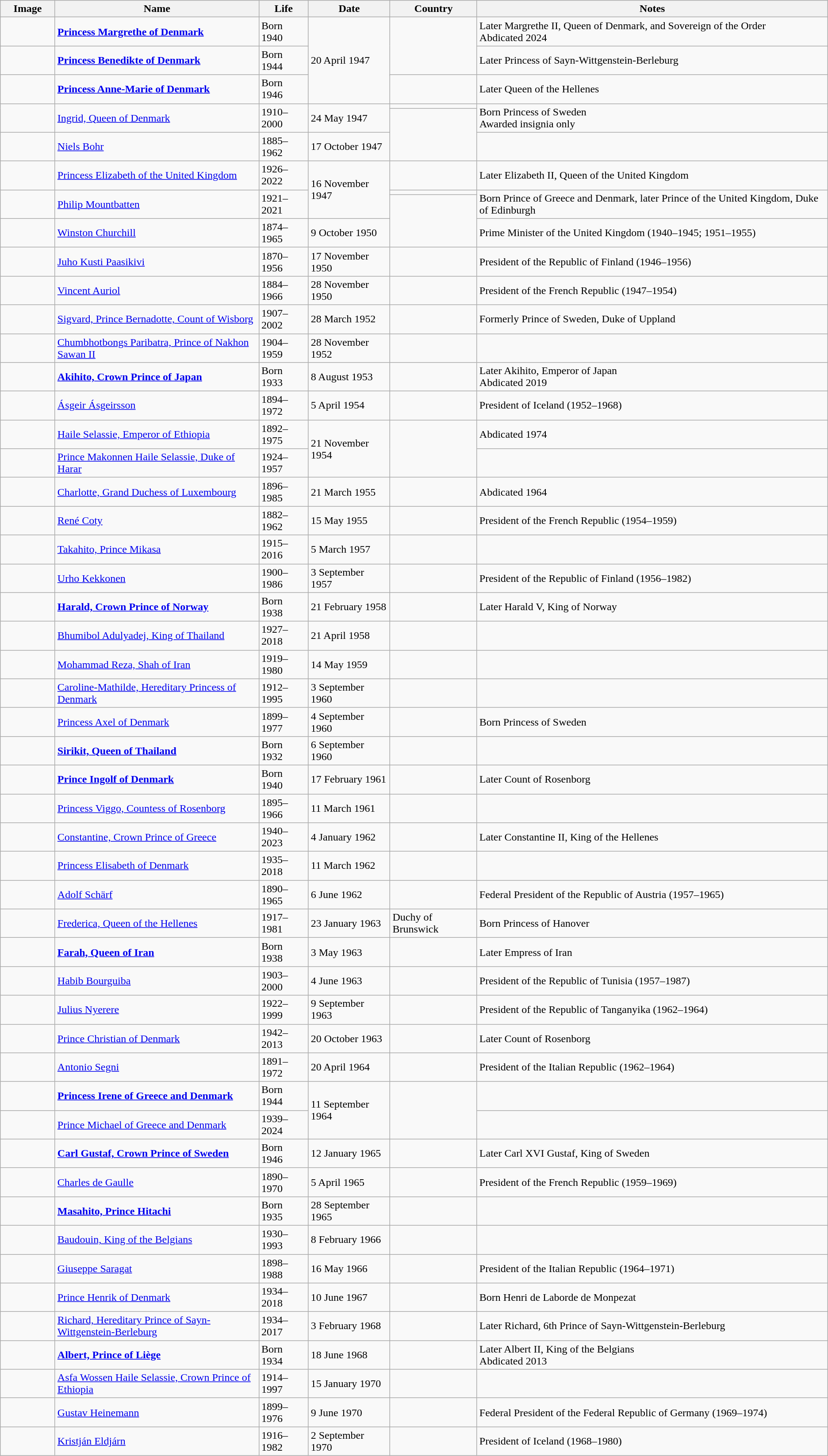<table class="wikitable">
<tr>
<th style="width: 75px;">Image</th>
<th style="width: 300px;">Name</th>
<th>Life</th>
<th>Date</th>
<th>Country</th>
<th>Notes</th>
</tr>
<tr>
<td></td>
<td><strong><a href='#'>Princess Margrethe of Denmark</a></strong></td>
<td>Born 1940</td>
<td rowspan="4">20 April 1947</td>
<td rowspan="3"></td>
<td>Later Margrethe II, Queen of Denmark, and Sovereign of the Order<br>Abdicated 2024</td>
</tr>
<tr>
<td></td>
<td><strong><a href='#'>Princess Benedikte of Denmark</a></strong></td>
<td>Born 1944</td>
<td>Later Princess of Sayn-Wittgenstein-Berleburg</td>
</tr>
<tr>
<td rowspan="2"></td>
<td rowspan="2"><strong><a href='#'>Princess Anne-Marie of Denmark</a></strong></td>
<td rowspan="2">Born 1946</td>
<td rowspan="2">Later Queen of the Hellenes</td>
</tr>
<tr>
<td><br></td>
</tr>
<tr>
<td rowspan="2"></td>
<td rowspan="2"><a href='#'>Ingrid, Queen of Denmark</a></td>
<td rowspan="2">1910–2000</td>
<td rowspan="2">24 May 1947</td>
<td></td>
<td rowspan="2">Born Princess of Sweden<br>Awarded insignia only</td>
</tr>
<tr>
<td rowspan="2"></td>
</tr>
<tr>
<td></td>
<td><a href='#'>Niels Bohr</a></td>
<td>1885–1962</td>
<td>17 October 1947</td>
<td></td>
</tr>
<tr>
<td></td>
<td><a href='#'>Princess Elizabeth of the United Kingdom</a></td>
<td>1926–2022</td>
<td rowspan="3">16 November 1947</td>
<td></td>
<td>Later Elizabeth II, Queen of the United Kingdom</td>
</tr>
<tr>
<td rowspan="2"></td>
<td rowspan="2"><a href='#'>Philip Mountbatten</a></td>
<td rowspan="2">1921–2021</td>
<td></td>
<td rowspan="2">Born Prince of Greece and Denmark, later Prince of the United Kingdom, Duke of Edinburgh</td>
</tr>
<tr>
<td rowspan="2"></td>
</tr>
<tr>
<td></td>
<td><a href='#'>Winston Churchill</a></td>
<td>1874–1965</td>
<td>9 October 1950</td>
<td>Prime Minister of the United Kingdom (1940–1945; 1951–1955)</td>
</tr>
<tr>
<td></td>
<td><a href='#'>Juho Kusti Paasikivi</a></td>
<td>1870–1956</td>
<td>17 November 1950</td>
<td></td>
<td>President of the Republic of Finland (1946–1956)</td>
</tr>
<tr>
<td></td>
<td><a href='#'>Vincent Auriol</a></td>
<td>1884–1966</td>
<td>28 November 1950</td>
<td></td>
<td>President of the French Republic (1947–1954)</td>
</tr>
<tr>
<td></td>
<td><a href='#'>Sigvard, Prince Bernadotte, Count of Wisborg</a></td>
<td>1907–2002</td>
<td>28 March 1952</td>
<td></td>
<td>Formerly Prince of Sweden, Duke of Uppland</td>
</tr>
<tr>
<td></td>
<td><a href='#'>Chumbhotbongs Paribatra, Prince of Nakhon Sawan II</a></td>
<td>1904–1959</td>
<td>28 November 1952</td>
<td></td>
<td></td>
</tr>
<tr>
<td></td>
<td><strong><a href='#'>Akihito, Crown Prince of Japan</a></strong></td>
<td>Born 1933</td>
<td>8 August 1953</td>
<td></td>
<td>Later Akihito, Emperor of Japan<br>Abdicated 2019</td>
</tr>
<tr>
<td></td>
<td><a href='#'>Ásgeir Ásgeirsson</a></td>
<td>1894–1972</td>
<td>5 April 1954</td>
<td></td>
<td>President of Iceland (1952–1968)</td>
</tr>
<tr>
<td></td>
<td><a href='#'>Haile Selassie, Emperor of Ethiopia</a></td>
<td>1892–1975</td>
<td rowspan="2">21 November 1954</td>
<td rowspan="2"></td>
<td>Abdicated 1974</td>
</tr>
<tr>
<td></td>
<td><a href='#'>Prince Makonnen Haile Selassie, Duke of Harar</a></td>
<td>1924–1957</td>
<td></td>
</tr>
<tr>
<td></td>
<td><a href='#'>Charlotte, Grand Duchess of Luxembourg</a></td>
<td>1896–1985</td>
<td>21 March 1955</td>
<td></td>
<td>Abdicated 1964</td>
</tr>
<tr>
<td></td>
<td><a href='#'>René Coty</a></td>
<td>1882–1962</td>
<td>15 May 1955</td>
<td></td>
<td>President of the French Republic (1954–1959)</td>
</tr>
<tr>
<td></td>
<td><a href='#'>Takahito, Prince Mikasa</a></td>
<td>1915–2016</td>
<td>5 March 1957</td>
<td></td>
<td></td>
</tr>
<tr>
<td></td>
<td><a href='#'>Urho Kekkonen</a></td>
<td>1900–1986</td>
<td>3 September 1957</td>
<td></td>
<td>President of the Republic of Finland (1956–1982)</td>
</tr>
<tr>
<td></td>
<td><strong><a href='#'>Harald, Crown Prince of Norway</a></strong></td>
<td>Born 1938</td>
<td>21 February 1958</td>
<td></td>
<td>Later Harald V, King of Norway</td>
</tr>
<tr>
<td></td>
<td><a href='#'>Bhumibol Adulyadej, King of Thailand</a></td>
<td>1927–2018</td>
<td>21 April 1958</td>
<td></td>
<td></td>
</tr>
<tr>
<td></td>
<td><a href='#'>Mohammad Reza, Shah of Iran</a></td>
<td>1919–1980</td>
<td>14 May 1959</td>
<td></td>
<td></td>
</tr>
<tr>
<td></td>
<td><a href='#'>Caroline-Mathilde, Hereditary Princess of Denmark</a></td>
<td>1912–1995</td>
<td>3 September 1960</td>
<td></td>
<td></td>
</tr>
<tr>
<td></td>
<td><a href='#'>Princess Axel of Denmark</a></td>
<td>1899–1977</td>
<td>4 September 1960</td>
<td><br></td>
<td>Born Princess of Sweden</td>
</tr>
<tr>
<td></td>
<td><strong><a href='#'>Sirikit, Queen of Thailand</a></strong></td>
<td>Born 1932</td>
<td>6 September 1960</td>
<td></td>
<td></td>
</tr>
<tr>
<td></td>
<td><strong><a href='#'>Prince Ingolf of Denmark</a></strong></td>
<td>Born 1940</td>
<td>17 February 1961</td>
<td></td>
<td>Later Count of Rosenborg</td>
</tr>
<tr>
<td></td>
<td><a href='#'>Princess Viggo, Countess of Rosenborg</a></td>
<td>1895–1966</td>
<td>11 March 1961</td>
<td><br></td>
<td></td>
</tr>
<tr>
<td></td>
<td><a href='#'>Constantine, Crown Prince of Greece</a></td>
<td>1940–2023</td>
<td>4 January 1962</td>
<td></td>
<td>Later Constantine II, King of the Hellenes</td>
</tr>
<tr>
<td></td>
<td><a href='#'>Princess Elisabeth of Denmark</a></td>
<td>1935–2018</td>
<td>11 March 1962</td>
<td></td>
<td></td>
</tr>
<tr>
<td></td>
<td><a href='#'>Adolf Schärf</a></td>
<td>1890–1965</td>
<td>6 June 1962</td>
<td></td>
<td>Federal President of the Republic of Austria (1957–1965)</td>
</tr>
<tr>
<td></td>
<td><a href='#'>Frederica, Queen of the Hellenes</a></td>
<td>1917–1981</td>
<td>23 January 1963</td>
<td> Duchy of Brunswick<br></td>
<td>Born Princess of Hanover</td>
</tr>
<tr>
<td></td>
<td><strong><a href='#'>Farah, Queen of Iran</a></strong></td>
<td>Born 1938</td>
<td>3 May 1963</td>
<td></td>
<td>Later Empress of Iran</td>
</tr>
<tr>
<td></td>
<td><a href='#'>Habib Bourguiba</a></td>
<td>1903–2000</td>
<td>4 June 1963</td>
<td></td>
<td>President of the Republic of Tunisia (1957–1987)</td>
</tr>
<tr>
<td></td>
<td><a href='#'>Julius Nyerere</a></td>
<td>1922–1999</td>
<td>9 September 1963</td>
<td></td>
<td>President of the Republic of Tanganyika (1962–1964)</td>
</tr>
<tr>
<td></td>
<td><a href='#'>Prince Christian of Denmark</a></td>
<td>1942–2013</td>
<td>20 October 1963</td>
<td></td>
<td>Later Count of Rosenborg</td>
</tr>
<tr>
<td></td>
<td><a href='#'>Antonio Segni</a></td>
<td>1891–1972</td>
<td>20 April 1964</td>
<td></td>
<td>President of the Italian Republic (1962–1964)</td>
</tr>
<tr>
<td></td>
<td><strong><a href='#'>Princess Irene of Greece and Denmark</a></strong></td>
<td>Born 1944</td>
<td rowspan="2">11 September 1964</td>
<td rowspan="2"></td>
<td></td>
</tr>
<tr>
<td></td>
<td><a href='#'>Prince Michael of Greece and Denmark</a></td>
<td>1939–2024</td>
<td></td>
</tr>
<tr>
<td></td>
<td><strong><a href='#'>Carl Gustaf, Crown Prince of Sweden</a></strong></td>
<td>Born 1946</td>
<td>12 January 1965</td>
<td></td>
<td>Later Carl XVI Gustaf, King of Sweden</td>
</tr>
<tr>
<td></td>
<td><a href='#'>Charles de Gaulle</a></td>
<td>1890–1970</td>
<td>5 April 1965</td>
<td></td>
<td>President of the French Republic (1959–1969)</td>
</tr>
<tr>
<td></td>
<td><strong><a href='#'>Masahito, Prince Hitachi</a></strong></td>
<td>Born 1935</td>
<td>28 September 1965</td>
<td></td>
<td></td>
</tr>
<tr>
<td></td>
<td><a href='#'>Baudouin, King of the Belgians</a></td>
<td>1930–1993</td>
<td>8 February 1966</td>
<td></td>
<td></td>
</tr>
<tr>
<td></td>
<td><a href='#'>Giuseppe Saragat</a></td>
<td>1898–1988</td>
<td>16 May 1966</td>
<td></td>
<td>President of the Italian Republic (1964–1971)</td>
</tr>
<tr>
<td></td>
<td><a href='#'>Prince Henrik of Denmark</a></td>
<td>1934–2018</td>
<td>10 June 1967</td>
<td><br></td>
<td>Born Henri de Laborde de Monpezat</td>
</tr>
<tr>
<td></td>
<td><a href='#'>Richard, Hereditary Prince of Sayn-Wittgenstein-Berleburg</a></td>
<td>1934–2017</td>
<td>3 February 1968</td>
<td></td>
<td>Later Richard, 6th Prince of Sayn-Wittgenstein-Berleburg</td>
</tr>
<tr>
<td></td>
<td><strong><a href='#'>Albert, Prince of Liège</a></strong></td>
<td>Born 1934</td>
<td>18 June 1968</td>
<td></td>
<td>Later Albert II, King of the Belgians<br>Abdicated 2013</td>
</tr>
<tr>
<td></td>
<td><a href='#'>Asfa Wossen Haile Selassie, Crown Prince of Ethiopia</a></td>
<td>1914–1997</td>
<td>15 January 1970</td>
<td></td>
<td></td>
</tr>
<tr>
<td></td>
<td><a href='#'>Gustav Heinemann</a></td>
<td>1899–1976</td>
<td>9 June 1970</td>
<td></td>
<td>Federal President of the Federal Republic of Germany (1969–1974)</td>
</tr>
<tr>
<td></td>
<td><a href='#'>Kristján Eldjárn</a></td>
<td>1916–1982</td>
<td>2 September 1970</td>
<td></td>
<td>President of Iceland (1968–1980)</td>
</tr>
</table>
